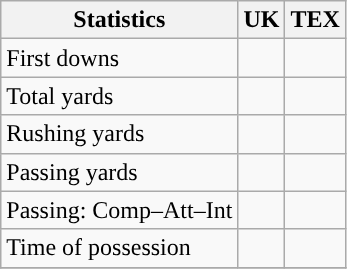<table class="wikitable" style="float: left;">
<tr>
<th>Statistics</th>
<th>UK</th>
<th>TEX</th>
</tr>
<tr>
<td>First downs</td>
<td></td>
<td></td>
</tr>
<tr>
<td>Total yards</td>
<td></td>
<td></td>
</tr>
<tr>
<td>Rushing yards</td>
<td></td>
<td></td>
</tr>
<tr>
<td>Passing yards</td>
<td></td>
<td></td>
</tr>
<tr>
<td>Passing: Comp–Att–Int</td>
<td></td>
<td></td>
</tr>
<tr>
<td>Time of possession</td>
<td></td>
<td></td>
</tr>
<tr>
</tr>
</table>
